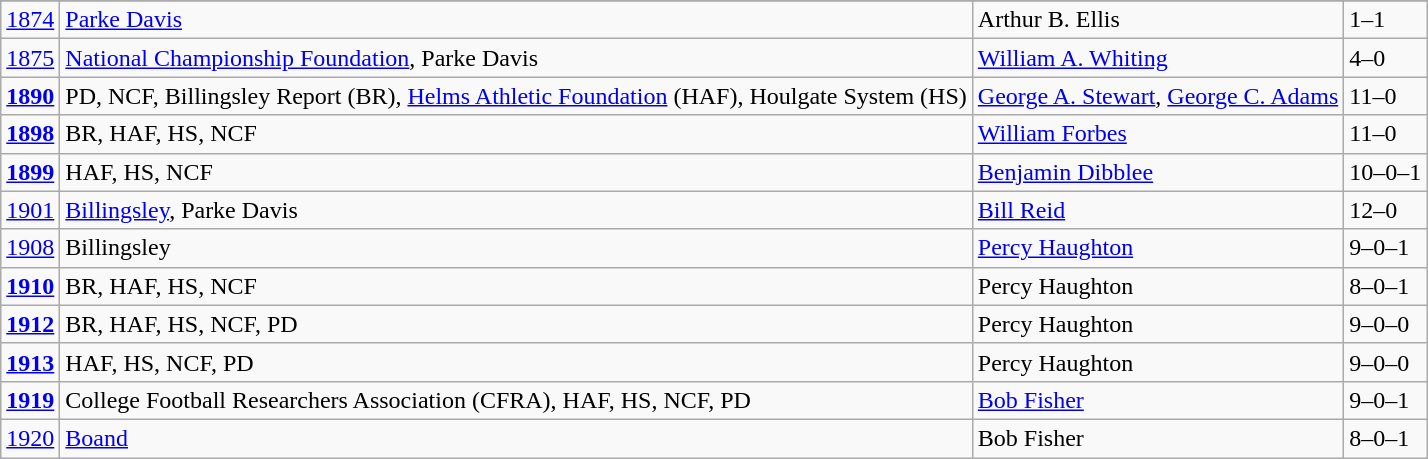<table class="wikitable">
<tr>
</tr>
<tr>
<td><a href='#'>1874</a></td>
<td><a href='#'>Parke Davis</a></td>
<td>Arthur B. Ellis</td>
<td>1–1</td>
</tr>
<tr>
<td><a href='#'>1875</a></td>
<td><a href='#'>National Championship Foundation</a>, Parke Davis</td>
<td><a href='#'>William A. Whiting</a></td>
<td>4–0</td>
</tr>
<tr>
<td><strong><a href='#'>1890</a></strong></td>
<td>PD, NCF, Billingsley Report (BR), <a href='#'>Helms Athletic Foundation</a> (HAF), Houlgate System (HS)</td>
<td><a href='#'>George A. Stewart</a>, <a href='#'>George C. Adams</a></td>
<td>11–0</td>
</tr>
<tr>
<td><strong><a href='#'>1898</a></strong></td>
<td>BR, HAF, HS, NCF</td>
<td><a href='#'>William Forbes</a></td>
<td>11–0</td>
</tr>
<tr>
<td><strong><a href='#'>1899</a></strong></td>
<td>HAF, HS, NCF</td>
<td><a href='#'>Benjamin Dibblee</a></td>
<td>10–0–1</td>
</tr>
<tr>
<td><a href='#'>1901</a></td>
<td><a href='#'>Billingsley</a>, Parke Davis</td>
<td><a href='#'>Bill Reid</a></td>
<td>12–0</td>
</tr>
<tr>
<td><a href='#'>1908</a></td>
<td>Billingsley</td>
<td><a href='#'>Percy Haughton</a></td>
<td>9–0–1</td>
</tr>
<tr>
<td><strong><a href='#'>1910</a></strong></td>
<td>BR, HAF, HS, NCF</td>
<td>Percy Haughton</td>
<td>8–0–1</td>
</tr>
<tr>
<td><strong><a href='#'>1912</a></strong></td>
<td>BR, HAF, HS, NCF, PD</td>
<td>Percy Haughton</td>
<td>9–0–0</td>
</tr>
<tr>
<td><strong><a href='#'>1913</a></strong></td>
<td>HAF, HS, NCF, PD</td>
<td>Percy Haughton</td>
<td>9–0–0</td>
</tr>
<tr>
<td><strong><a href='#'>1919</a></strong></td>
<td>College Football Researchers Association (CFRA), HAF, HS, NCF, PD</td>
<td><a href='#'>Bob Fisher</a></td>
<td>9–0–1</td>
</tr>
<tr>
<td><a href='#'>1920</a></td>
<td><a href='#'>Boand</a></td>
<td>Bob Fisher</td>
<td>8–0–1</td>
</tr>
</table>
